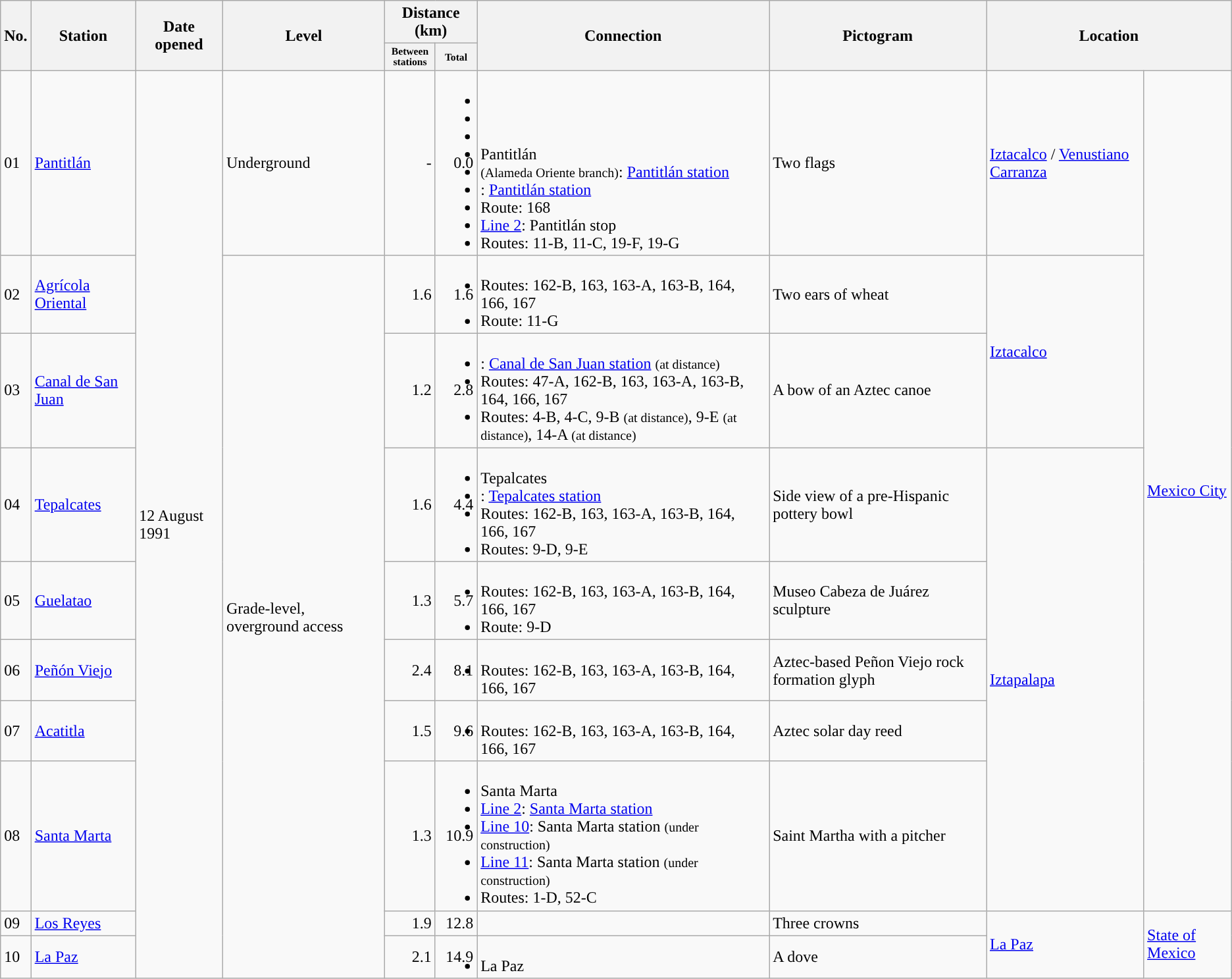<table class="wikitable" rules="all">
<tr>
<th rowspan="2">No.</th>
<th rowspan="2">Station</th>
<th rowspan="2">Date opened</th>
<th rowspan="2">Level</th>
<th colspan="2">Distance (km)</th>
<th rowspan="2">Connection</th>
<th rowspan="2">Pictogram</th>
<th colspan="2" rowspan="2">Location</th>
</tr>
<tr>
<th style="font-size: 65%;">Between<br>stations</th>
<th style="font-size: 65%;">Total</th>
</tr>
<tr>
<td style="background: #">01</td>
<td><a href='#'>Pantitlán</a> </td>
<td rowspan="10">12 August 1991</td>
<td>Underground</td>
<td style="text-align:right;">-</td>
<td style="text-align:right;">0.0</td>
<td><br><li> </li>
<li> </li>
<li> </li>
<li> Pantitlán</li>
<li>  <small>(Alameda Oriente branch)</small>: <a href='#'>Pantitlán station</a></li>
<li> : <a href='#'>Pantitlán station</a></li>
<li> Route: 168</li>
<li>  <a href='#'>Line 2</a>: Pantitlán stop</li>
<li> Routes: 11-B, 11-C, 19-F, 19-G</li></td>
<td>Two flags</td>
<td><a href='#'>Iztacalco</a> / <a href='#'>Venustiano Carranza</a></td>
<td rowspan="8"><a href='#'>Mexico City</a></td>
</tr>
<tr>
<td style="background: #">02</td>
<td><a href='#'>Agrícola Oriental</a></td>
<td rowspan="9">Grade-level, overground access</td>
<td style="text-align:right;">1.6</td>
<td style="text-align:right;">1.6</td>
<td><br><li> Routes: 162-B, 163, 163-A, 163-B, 164, 166, 167</li>
<li> Route: 11-G</td>
<td>Two ears of wheat</td>
<td rowspan="2"><a href='#'>Iztacalco</a></td>
</tr>
<tr>
<td style="background: #">03</td>
<td><a href='#'>Canal de San Juan</a></td>
<td style="text-align:right;">1.2</td>
<td style="text-align:right;">2.8</td>
<td><br><li> : <a href='#'>Canal de San Juan station</a> <small>(at distance)</small></li>
<li> Routes: 47-A, 162-B, 163, 163-A, 163-B, 164, 166, 167</li>
<li> Routes: 4-B, 4-C, 9-B <small>(at distance)</small>, 9-E <small>(at distance)</small>, 14-A <small>(at distance)</small></td>
<td>A bow of an Aztec canoe</td>
</tr>
<tr>
<td style="background: #">04</td>
<td><a href='#'>Tepalcates</a> </td>
<td style="text-align:right;">1.6</td>
<td style="text-align:right;">4.4</td>
<td><br><li> Tepalcates</li>
<li> : <a href='#'>Tepalcates station</a></li>
<li> Routes: 162-B, 163, 163-A, 163-B, 164, 166, 167</li>
<li> Routes: 9-D, 9-E</td>
<td>Side view of a pre-Hispanic pottery bowl</td>
<td rowspan="5"><a href='#'>Iztapalapa</a></td>
</tr>
<tr>
<td style="background: #">05</td>
<td><a href='#'>Guelatao</a></td>
<td style="text-align:right;">1.3</td>
<td style="text-align:right;">5.7</td>
<td><br><li> Routes: 162-B, 163, 163-A, 163-B, 164, 166, 167</li>
<li> Route: 9-D</td>
<td>Museo Cabeza de Juárez sculpture</td>
</tr>
<tr>
<td style="background: #">06</td>
<td><a href='#'>Peñón Viejo</a></td>
<td style="text-align:right;">2.4</td>
<td style="text-align:right;">8.1</td>
<td><br><li> Routes: 162-B, 163, 163-A, 163-B, 164, 166, 167</td>
<td>Aztec-based Peñon Viejo rock formation glyph</td>
</tr>
<tr>
<td style="background: #">07</td>
<td><a href='#'>Acatitla</a></td>
<td style="text-align:right;">1.5</td>
<td style="text-align:right;">9.6</td>
<td><br><li> Routes: 162-B, 163, 163-A, 163-B, 164, 166, 167</td>
<td>Aztec solar day reed</td>
</tr>
<tr>
<td style="background: #">08</td>
<td><a href='#'>Santa Marta</a> </td>
<td style="text-align:right;">1.3</td>
<td style="text-align:right;">10.9</td>
<td><br><li> Santa Marta</li>
<li>  <a href='#'>Line 2</a>: <a href='#'>Santa Marta station</a></li>
<li>  <a href='#'>Line 10</a>: Santa Marta station <small>(under construction)</small></li>
<li>  <a href='#'>Line 11</a>: Santa Marta station <small>(under construction)</small></li>
<li> Routes: 1-D, 52-C</td>
<td>Saint Martha with a pitcher</td>
</tr>
<tr>
<td style="background: #">09</td>
<td><a href='#'>Los Reyes</a></td>
<td style="text-align:right;">1.9</td>
<td style="text-align:right;">12.8</td>
<td></td>
<td>Three crowns</td>
<td rowspan="2"><a href='#'>La Paz</a></td>
<td rowspan=2><a href='#'>State of Mexico</a></td>
</tr>
<tr>
<td style="background: #">10</td>
<td><a href='#'>La Paz</a> </td>
<td style="text-align:right;">2.1</td>
<td style="text-align:right;">14.9</td>
<td><br><li> La Paz</td>
<td>A dove</td>
</tr>
</table>
